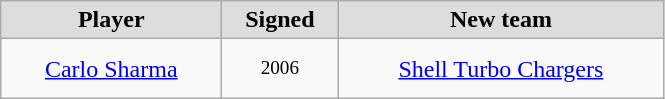<table class="wikitable" style="text-align: center">
<tr align="center" bgcolor="#dddddd">
<td style="width:140px"><strong>Player</strong></td>
<td style="width:70px"><strong>Signed</strong></td>
<td style="width:210px"><strong>New team</strong></td>
</tr>
<tr style="height:40px">
<td><a href='#'>Carlo Sharma</a></td>
<td style="font-size: 80%">2006</td>
<td><a href='#'>Shell Turbo Chargers</a></td>
</tr>
</table>
